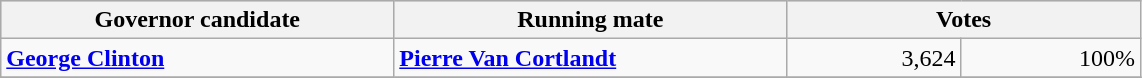<table class=wikitable>
<tr bgcolor=lightgrey>
<th width="20%">Governor candidate</th>
<th width="20%">Running mate</th>
<th width="18%" colspan="2">Votes</th>
</tr>
<tr>
<td><strong><a href='#'>George Clinton</a></strong></td>
<td><strong><a href='#'>Pierre Van Cortlandt</a></strong></td>
<td align="right">3,624</td>
<td align="right">100%</td>
</tr>
<tr>
</tr>
</table>
